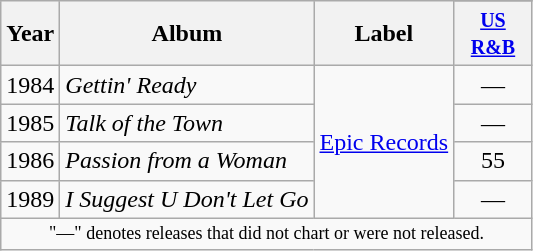<table class="wikitable">
<tr>
<th scope="col" rowspan="2">Year</th>
<th scope="col" rowspan="2">Album</th>
<th scope="col" rowspan="2">Label</th>
</tr>
<tr>
<th style="width:45px;"><small><a href='#'>US R&B</a></small><br></th>
</tr>
<tr>
<td>1984</td>
<td><em>Gettin' Ready</em></td>
<td rowspan="4"><a href='#'>Epic Records</a></td>
<td align=center>—</td>
</tr>
<tr>
<td>1985</td>
<td><em>Talk of the Town</em></td>
<td align=center>—</td>
</tr>
<tr>
<td>1986</td>
<td><em>Passion from a Woman</em></td>
<td align=center>55</td>
</tr>
<tr>
<td>1989</td>
<td><em>I Suggest U Don't Let Go</em></td>
<td align=center>—</td>
</tr>
<tr>
<td colspan="6" style="text-align:center; font-size:9pt;">"—" denotes releases that did not chart or were not released.</td>
</tr>
</table>
